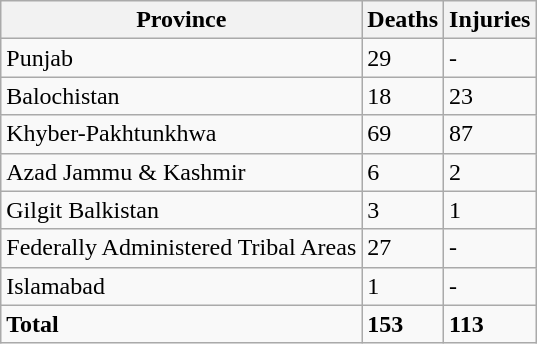<table class="wikitable">
<tr>
<th>Province</th>
<th>Deaths</th>
<th>Injuries</th>
</tr>
<tr>
<td>Punjab</td>
<td>29</td>
<td>-</td>
</tr>
<tr>
<td>Balochistan</td>
<td>18</td>
<td>23</td>
</tr>
<tr>
<td>Khyber-Pakhtunkhwa</td>
<td>69</td>
<td>87</td>
</tr>
<tr>
<td>Azad Jammu & Kashmir</td>
<td>6</td>
<td>2</td>
</tr>
<tr>
<td>Gilgit Balkistan</td>
<td>3</td>
<td>1</td>
</tr>
<tr>
<td>Federally Administered Tribal Areas</td>
<td>27</td>
<td>-</td>
</tr>
<tr>
<td>Islamabad</td>
<td>1</td>
<td>-</td>
</tr>
<tr>
<td><strong>Total</strong></td>
<td><strong>153</strong></td>
<td><strong>113</strong></td>
</tr>
</table>
